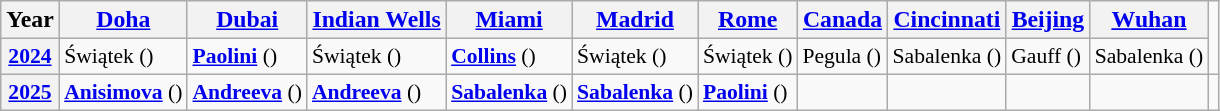<table class="wikitable nowrap sticky-table-row1 sticky-table-col1" style="font-size:90%">
<tr style="font-size:110%;">
<th scope="col">Year</th>
<th scope="col"><a href='#'>Doha</a></th>
<th scope="col"><a href='#'>Dubai</a></th>
<th scope="col"><a href='#'>Indian Wells</a></th>
<th scope="col"><a href='#'>Miami</a></th>
<th scope="col"><a href='#'>Madrid</a></th>
<th scope="col"><a href='#'>Rome</a></th>
<th scope="col"><a href='#'>Canada</a></th>
<th scope="col"><a href='#'>Cincinnati</a></th>
<th scope="col"><a href='#'>Beijing</a></th>
<th scope="col"><a href='#'><u>Wuhan</u></a></th>
</tr>
<tr>
<th scope="row"><a href='#'>2024</a></th>
<td> Świątek ()</td>
<td> <a href='#'><strong>Paolini</strong></a> ()</td>
<td> Świątek ()</td>
<td> <a href='#'><strong>Collins</strong></a> ()</td>
<td> Świątek ()</td>
<td> Świątek ()</td>
<td> Pegula ()</td>
<td> Sabalenka ()</td>
<td> Gauff ()</td>
<td> Sabalenka ()</td>
</tr>
<tr>
<th scope="row"><a href='#'>2025</a></th>
<td> <a href='#'><strong>Anisimova</strong></a> ()</td>
<td> <a href='#'><strong>Andreeva</strong></a> ()</td>
<td> <a href='#'><strong>Andreeva</strong></a> ()</td>
<td> <a href='#'><strong>Sabalenka</strong></a> ()</td>
<td> <a href='#'><strong>Sabalenka</strong></a> ()</td>
<td> <a href='#'><strong>Paolini</strong></a> ()</td>
<td></td>
<td></td>
<td></td>
<td></td>
<td></td>
</tr>
</table>
